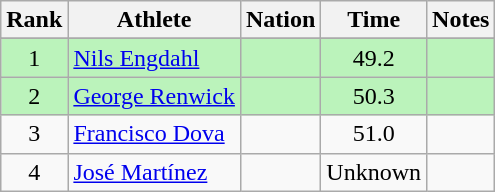<table class="wikitable sortable" style="text-align:center">
<tr>
<th>Rank</th>
<th>Athlete</th>
<th>Nation</th>
<th>Time</th>
<th>Notes</th>
</tr>
<tr>
</tr>
<tr bgcolor=bbf3bb>
<td>1</td>
<td align=left><a href='#'>Nils Engdahl</a></td>
<td align=left></td>
<td>49.2</td>
<td></td>
</tr>
<tr bgcolor=bbf3bb>
<td>2</td>
<td align=left><a href='#'>George Renwick</a></td>
<td align=left></td>
<td>50.3</td>
<td></td>
</tr>
<tr>
<td>3</td>
<td align=left><a href='#'>Francisco Dova</a></td>
<td align=left></td>
<td>51.0</td>
<td></td>
</tr>
<tr>
<td>4</td>
<td align=left><a href='#'>José Martínez</a></td>
<td align=left></td>
<td>Unknown</td>
<td></td>
</tr>
</table>
